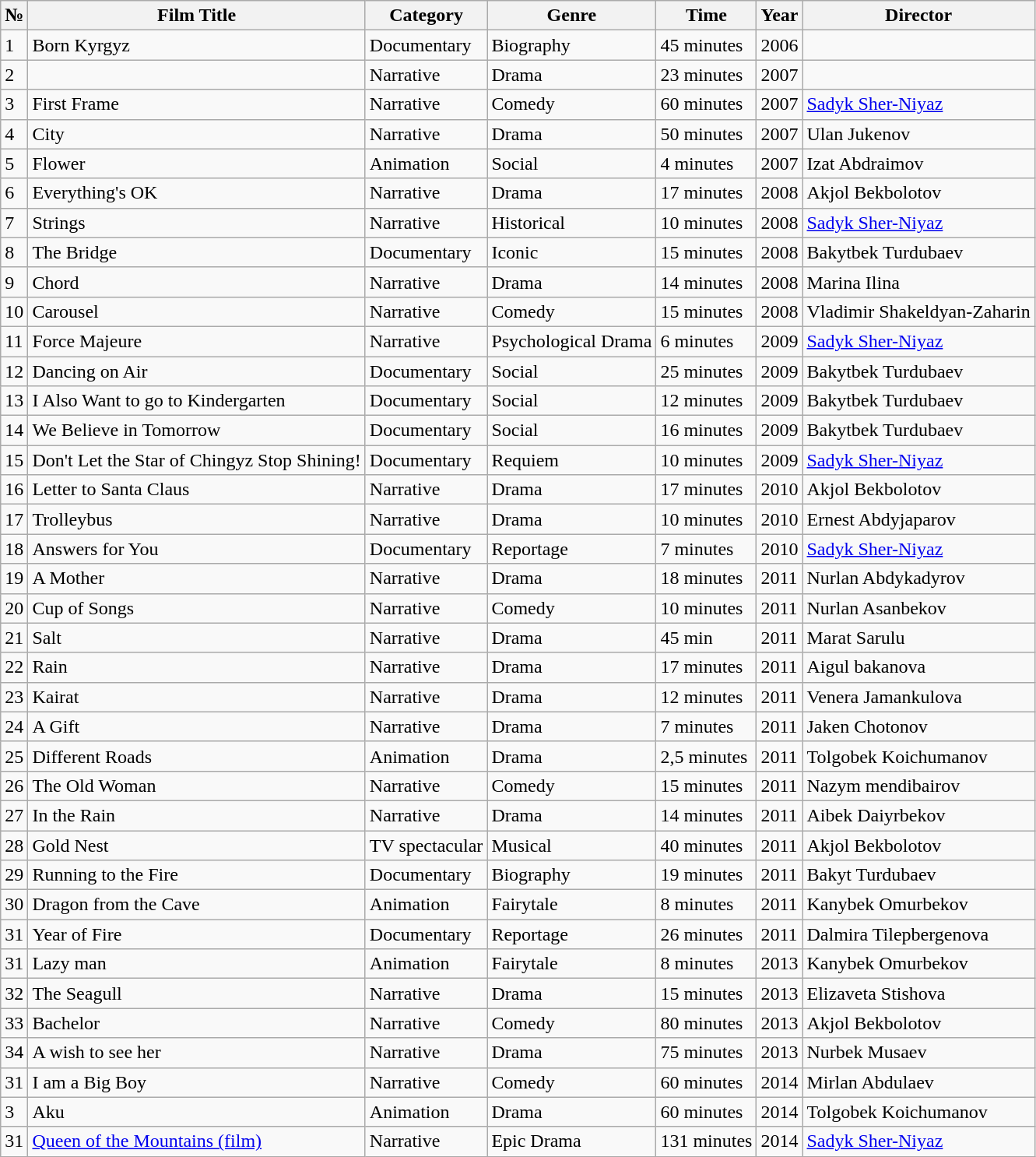<table class="wikitable sortable">
<tr>
<th>№</th>
<th>Film Title</th>
<th>Category</th>
<th>Genre</th>
<th>Time</th>
<th>Year</th>
<th>Director</th>
</tr>
<tr>
<td>1</td>
<td>Born Kyrgyz</td>
<td>Documentary</td>
<td>Biography</td>
<td>45 minutes</td>
<td>2006</td>
<td></td>
</tr>
<tr>
<td>2</td>
<td></td>
<td>Narrative</td>
<td>Drama</td>
<td>23 minutes</td>
<td>2007</td>
<td></td>
</tr>
<tr>
<td>3</td>
<td>First Frame</td>
<td>Narrative</td>
<td>Comedy</td>
<td>60 minutes</td>
<td>2007</td>
<td><a href='#'>Sadyk Sher-Niyaz</a></td>
</tr>
<tr>
<td>4</td>
<td>City</td>
<td>Narrative</td>
<td>Drama</td>
<td>50 minutes</td>
<td>2007</td>
<td>Ulan Jukenov</td>
</tr>
<tr>
<td>5</td>
<td>Flower</td>
<td>Animation</td>
<td>Social</td>
<td>4 minutes</td>
<td>2007</td>
<td>Izat Abdraimov</td>
</tr>
<tr>
<td>6</td>
<td>Everything's OK</td>
<td>Narrative</td>
<td>Drama</td>
<td>17 minutes</td>
<td>2008</td>
<td>Akjol Bekbolotov</td>
</tr>
<tr>
<td>7</td>
<td>Strings</td>
<td>Narrative</td>
<td>Historical</td>
<td>10 minutes</td>
<td>2008</td>
<td><a href='#'>Sadyk Sher-Niyaz</a></td>
</tr>
<tr>
<td>8</td>
<td>The Bridge</td>
<td>Documentary</td>
<td>Iconic</td>
<td>15 minutes</td>
<td>2008</td>
<td>Bakytbek Turdubaev</td>
</tr>
<tr>
<td>9</td>
<td>Chord</td>
<td>Narrative</td>
<td>Drama</td>
<td>14 minutes</td>
<td>2008</td>
<td>Marina Ilina</td>
</tr>
<tr>
<td>10</td>
<td>Carousel</td>
<td>Narrative</td>
<td>Comedy</td>
<td>15 minutes</td>
<td>2008</td>
<td>Vladimir Shakeldyan-Zaharin</td>
</tr>
<tr>
<td>11</td>
<td>Force Majeure</td>
<td>Narrative</td>
<td>Psychological Drama</td>
<td>6 minutes</td>
<td>2009</td>
<td><a href='#'>Sadyk Sher-Niyaz</a></td>
</tr>
<tr>
<td>12</td>
<td>Dancing on Air</td>
<td>Documentary</td>
<td>Social</td>
<td>25 minutes</td>
<td>2009</td>
<td>Bakytbek Turdubaev</td>
</tr>
<tr>
<td>13</td>
<td>I Also Want to go to Kindergarten</td>
<td>Documentary</td>
<td>Social</td>
<td>12 minutes</td>
<td>2009</td>
<td>Bakytbek Turdubaev</td>
</tr>
<tr>
<td>14</td>
<td>We Believe in Tomorrow</td>
<td>Documentary</td>
<td>Social</td>
<td>16 minutes</td>
<td>2009</td>
<td>Bakytbek Turdubaev</td>
</tr>
<tr>
<td>15</td>
<td>Don't Let the Star of Chingyz Stop Shining!</td>
<td>Documentary</td>
<td>Requiem</td>
<td>10 minutes</td>
<td>2009</td>
<td><a href='#'>Sadyk Sher-Niyaz</a></td>
</tr>
<tr>
<td>16</td>
<td>Letter to Santa Claus</td>
<td>Narrative</td>
<td>Drama</td>
<td>17 minutes</td>
<td>2010</td>
<td>Akjol Bekbolotov</td>
</tr>
<tr>
<td>17</td>
<td>Trolleybus</td>
<td>Narrative</td>
<td>Drama</td>
<td>10 minutes</td>
<td>2010</td>
<td>Ernest Abdyjaparov</td>
</tr>
<tr>
<td>18</td>
<td>Answers for You</td>
<td>Documentary</td>
<td>Reportage</td>
<td>7 minutes</td>
<td>2010</td>
<td><a href='#'>Sadyk Sher-Niyaz</a></td>
</tr>
<tr>
<td>19</td>
<td>A Mother</td>
<td>Narrative</td>
<td>Drama</td>
<td>18 minutes</td>
<td>2011</td>
<td>Nurlan Abdykadyrov</td>
</tr>
<tr>
<td>20</td>
<td>Cup of Songs</td>
<td>Narrative</td>
<td>Comedy</td>
<td>10 minutes</td>
<td>2011</td>
<td>Nurlan Asanbekov</td>
</tr>
<tr>
<td>21</td>
<td>Salt</td>
<td>Narrative</td>
<td>Drama</td>
<td>45 min</td>
<td>2011</td>
<td>Marat Sarulu</td>
</tr>
<tr>
<td>22</td>
<td>Rain</td>
<td>Narrative</td>
<td>Drama</td>
<td>17 minutes</td>
<td>2011</td>
<td>Aigul bakanova</td>
</tr>
<tr>
<td>23</td>
<td>Kairat</td>
<td>Narrative</td>
<td>Drama</td>
<td>12 minutes</td>
<td>2011</td>
<td>Venera Jamankulova</td>
</tr>
<tr>
<td>24</td>
<td>A Gift</td>
<td>Narrative</td>
<td>Drama</td>
<td>7 minutes</td>
<td>2011</td>
<td>Jaken Chotonov</td>
</tr>
<tr>
<td>25</td>
<td>Different Roads</td>
<td>Animation</td>
<td>Drama</td>
<td>2,5 minutes</td>
<td>2011</td>
<td>Tolgobek Koichumanov</td>
</tr>
<tr>
<td>26</td>
<td>The Old Woman</td>
<td>Narrative</td>
<td>Comedy</td>
<td>15 minutes</td>
<td>2011</td>
<td>Nazym mendibairov</td>
</tr>
<tr>
<td>27</td>
<td>In the Rain</td>
<td>Narrative</td>
<td>Drama</td>
<td>14 minutes</td>
<td>2011</td>
<td>Aibek Daiyrbekov</td>
</tr>
<tr>
<td>28</td>
<td>Gold Nest</td>
<td>TV spectacular</td>
<td>Musical</td>
<td>40 minutes</td>
<td>2011</td>
<td>Akjol Bekbolotov</td>
</tr>
<tr>
<td>29</td>
<td>Running to the Fire</td>
<td>Documentary</td>
<td>Biography</td>
<td>19 minutes</td>
<td>2011</td>
<td>Bakyt Turdubaev</td>
</tr>
<tr>
<td>30</td>
<td>Dragon from the Cave</td>
<td>Animation</td>
<td>Fairytale</td>
<td>8 minutes</td>
<td>2011</td>
<td>Kanybek Omurbekov</td>
</tr>
<tr>
<td>31</td>
<td>Year of Fire</td>
<td>Documentary</td>
<td>Reportage</td>
<td>26 minutes</td>
<td>2011</td>
<td>Dalmira Tilepbergenova</td>
</tr>
<tr>
<td>31</td>
<td>Lazy man</td>
<td>Animation</td>
<td>Fairytale</td>
<td>8 minutes</td>
<td>2013</td>
<td>Kanybek Omurbekov</td>
</tr>
<tr>
<td>32</td>
<td>The Seagull</td>
<td>Narrative</td>
<td>Drama</td>
<td>15 minutes</td>
<td>2013</td>
<td>Elizaveta Stishova</td>
</tr>
<tr>
<td>33</td>
<td>Bachelor</td>
<td>Narrative</td>
<td>Comedy</td>
<td>80 minutes</td>
<td>2013</td>
<td>Akjol Bekbolotov</td>
</tr>
<tr>
<td>34</td>
<td>A wish to see her</td>
<td>Narrative</td>
<td>Drama</td>
<td>75 minutes</td>
<td>2013</td>
<td>Nurbek Musaev</td>
</tr>
<tr>
<td>31</td>
<td>I am a Big Boy</td>
<td>Narrative</td>
<td>Comedy</td>
<td>60 minutes</td>
<td>2014</td>
<td>Mirlan Abdulaev</td>
</tr>
<tr>
<td>3</td>
<td>Aku</td>
<td>Animation</td>
<td>Drama</td>
<td>60 minutes</td>
<td>2014</td>
<td>Tolgobek Koichumanov</td>
</tr>
<tr>
<td>31</td>
<td><a href='#'>Queen of the Mountains (film)</a></td>
<td>Narrative</td>
<td>Epic Drama</td>
<td>131 minutes</td>
<td>2014</td>
<td><a href='#'>Sadyk Sher-Niyaz</a></td>
</tr>
</table>
